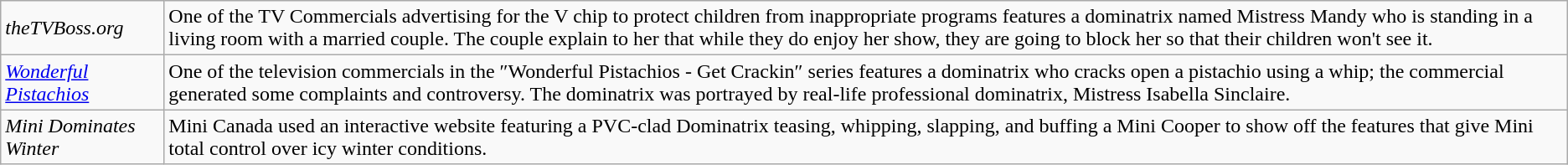<table class="wikitable">
<tr>
<td><em>theTVBoss.org</em></td>
<td>One of the TV Commercials advertising for the V chip to protect children from inappropriate programs features a dominatrix named Mistress Mandy who is standing in a living room with a married couple. The couple explain to her that while they do enjoy her show, they are going to block her so that their children won't see it.</td>
</tr>
<tr>
<td><em><a href='#'>Wonderful Pistachios</a></em></td>
<td>One of the television commercials in the ″Wonderful Pistachios - Get Crackin″ series features a dominatrix who cracks open a pistachio using a whip; the commercial generated some complaints and controversy. The dominatrix was portrayed by real-life professional dominatrix, Mistress Isabella Sinclaire.</td>
</tr>
<tr>
<td><em>Mini Dominates Winter</em></td>
<td>Mini Canada used an interactive website featuring a PVC-clad Dominatrix teasing, whipping, slapping, and buffing a Mini Cooper to show off the features that give Mini total control over icy winter conditions. </td>
</tr>
</table>
